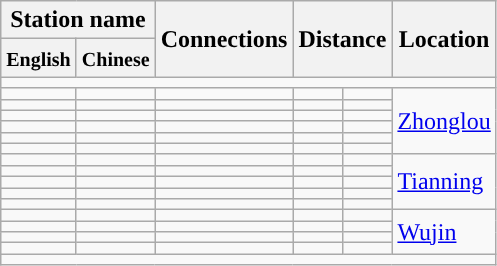<table class="wikitable">
<tr>
<th colspan=2>Station name</th>
<th rowspan=2>Connections</th>
<th colspan="2" rowspan="2">Distance<br></th>
<th rowspan=2>Location</th>
</tr>
<tr>
<th><small>English</small></th>
<th><small>Chinese</small></th>
</tr>
<tr style="background:#">
<td colspan = "7"></td>
</tr>
<tr>
<td></td>
<td></td>
<td></td>
<td></td>
<td></td>
<td rowspan="6"><a href='#'>Zhonglou</a></td>
</tr>
<tr>
<td></td>
<td></td>
<td></td>
<td></td>
<td></td>
</tr>
<tr>
<td></td>
<td></td>
<td></td>
<td></td>
<td></td>
</tr>
<tr>
<td></td>
<td></td>
<td></td>
<td></td>
<td></td>
</tr>
<tr>
<td></td>
<td></td>
<td></td>
<td></td>
<td></td>
</tr>
<tr>
<td></td>
<td></td>
<td></td>
<td></td>
<td></td>
</tr>
<tr>
<td></td>
<td></td>
<td></td>
<td></td>
<td></td>
<td rowspan="5"><a href='#'>Tianning</a></td>
</tr>
<tr>
<td></td>
<td></td>
<td></td>
<td></td>
<td></td>
</tr>
<tr>
<td></td>
<td></td>
<td></td>
<td></td>
<td></td>
</tr>
<tr>
<td></td>
<td></td>
<td></td>
<td></td>
<td></td>
</tr>
<tr>
<td></td>
<td></td>
<td></td>
<td></td>
<td></td>
</tr>
<tr>
<td></td>
<td></td>
<td></td>
<td></td>
<td></td>
<td rowspan="4"><a href='#'>Wujin</a></td>
</tr>
<tr>
<td></td>
<td></td>
<td></td>
<td></td>
<td></td>
</tr>
<tr>
<td></td>
<td></td>
<td></td>
<td></td>
<td></td>
</tr>
<tr>
<td></td>
<td></td>
<td></td>
<td></td>
<td></td>
</tr>
<tr style="background:#">
<td colspan = "7"></td>
</tr>
</table>
